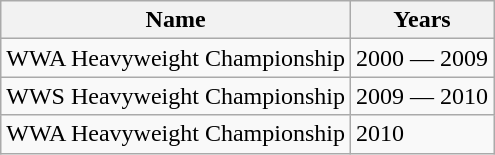<table class="wikitable" border="1">
<tr>
<th>Name</th>
<th>Years</th>
</tr>
<tr>
<td>WWA Heavyweight Championship</td>
<td>2000 — 2009</td>
</tr>
<tr>
<td>WWS Heavyweight Championship</td>
<td>2009 — 2010</td>
</tr>
<tr>
<td>WWA Heavyweight Championship</td>
<td>2010</td>
</tr>
</table>
